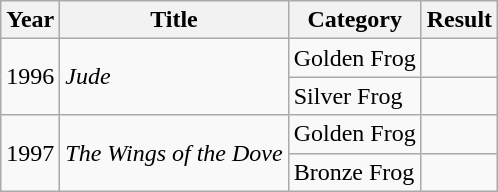<table class="wikitable">
<tr>
<th>Year</th>
<th>Title</th>
<th>Category</th>
<th>Result</th>
</tr>
<tr>
<td rowspan=2>1996</td>
<td rowspan=2><em>Jude</em></td>
<td>Golden Frog</td>
<td></td>
</tr>
<tr>
<td>Silver Frog</td>
<td></td>
</tr>
<tr>
<td rowspan=2>1997</td>
<td rowspan=2><em>The Wings of the Dove</em></td>
<td>Golden Frog</td>
<td></td>
</tr>
<tr>
<td>Bronze Frog</td>
<td></td>
</tr>
</table>
